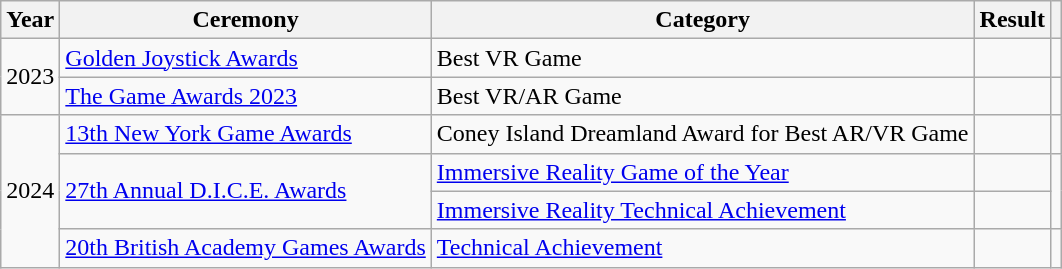<table class="wikitable plainrowheaders sortable" width="auto">
<tr>
<th scope="col">Year</th>
<th scope="col">Ceremony</th>
<th scope="col">Category</th>
<th scope="col">Result</th>
<th scope="col" class="unsortable"></th>
</tr>
<tr>
<td style="text-align:center;" rowspan="2">2023</td>
<td><a href='#'>Golden Joystick Awards</a></td>
<td>Best VR Game</td>
<td></td>
<td style="text-align:center;"></td>
</tr>
<tr>
<td><a href='#'>The Game Awards 2023</a></td>
<td>Best VR/AR Game</td>
<td></td>
<td align="center"></td>
</tr>
<tr>
<td style="text-align:center;" rowspan="4">2024</td>
<td><a href='#'>13th New York Game Awards</a></td>
<td>Coney Island Dreamland Award for Best AR/VR Game</td>
<td></td>
<td rowspan="1"></td>
</tr>
<tr>
<td rowspan="2"><a href='#'>27th Annual D.I.C.E. Awards</a></td>
<td><a href='#'>Immersive Reality Game of the Year</a></td>
<td></td>
<td style="text-align:center;" rowspan="2"></td>
</tr>
<tr>
<td><a href='#'>Immersive Reality Technical Achievement</a></td>
<td></td>
</tr>
<tr>
<td><a href='#'>20th British Academy Games Awards</a></td>
<td><a href='#'>Technical Achievement</a></td>
<td></td>
<td style="text-align:center;"></td>
</tr>
</table>
